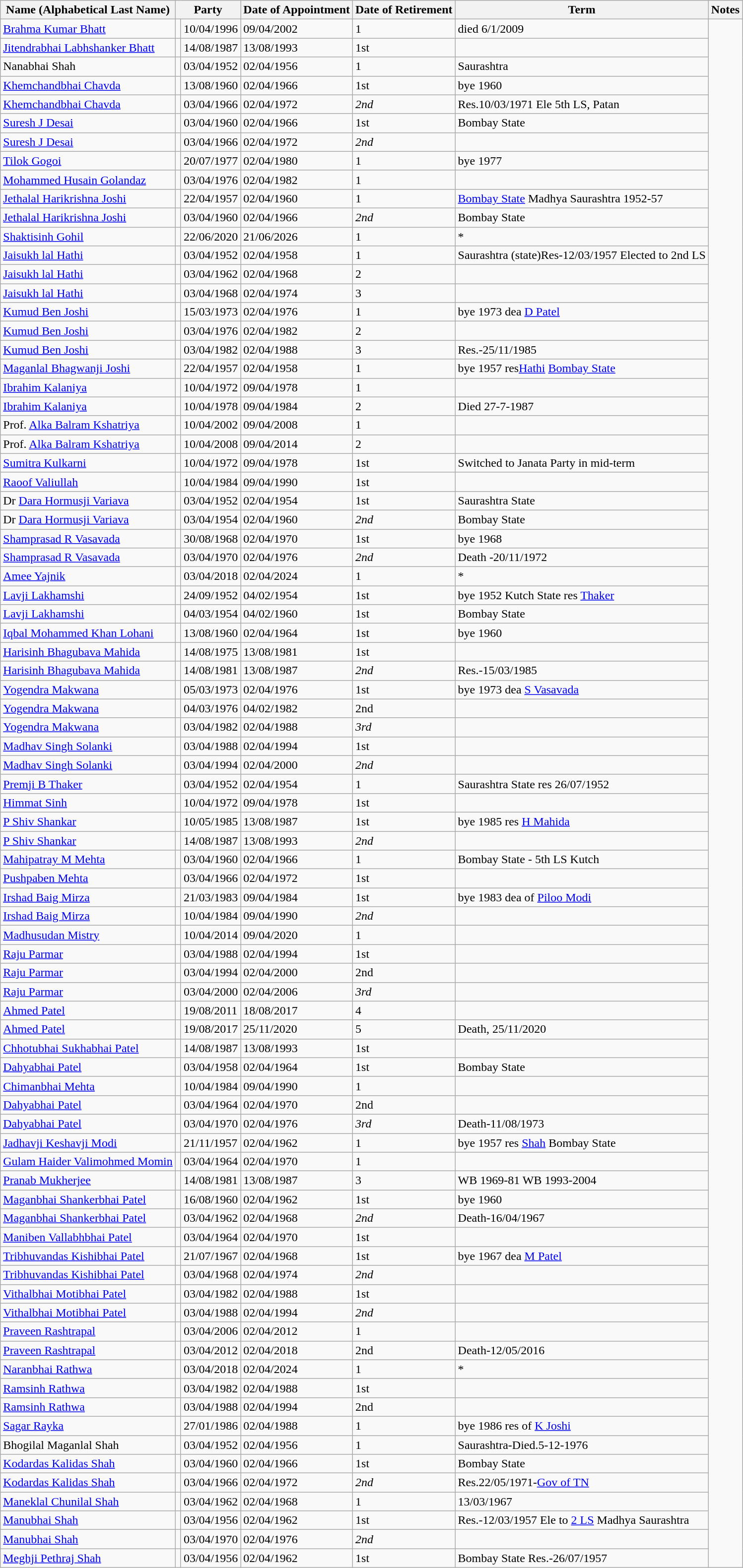<table class="wikitable sortable">
<tr>
<th>Name (Alphabetical Last Name)</th>
<th colspan=2>Party</th>
<th>Date of Appointment</th>
<th>Date of Retirement</th>
<th>Term</th>
<th>Notes</th>
</tr>
<tr>
<td><a href='#'>Brahma Kumar Bhatt</a></td>
<td></td>
<td>10/04/1996</td>
<td>09/04/2002</td>
<td>1</td>
<td>died 6/1/2009</td>
</tr>
<tr>
<td><a href='#'>Jitendrabhai Labhshanker Bhatt</a></td>
<td></td>
<td>14/08/1987</td>
<td>13/08/1993</td>
<td>1st</td>
<td></td>
</tr>
<tr>
<td>Nanabhai Shah</td>
<td></td>
<td>03/04/1952</td>
<td>02/04/1956</td>
<td>1</td>
<td>Saurashtra</td>
</tr>
<tr>
<td><a href='#'>Khemchandbhai Chavda</a></td>
<td></td>
<td>13/08/1960</td>
<td>02/04/1966</td>
<td>1st</td>
<td>bye 1960</td>
</tr>
<tr>
<td><a href='#'>Khemchandbhai Chavda</a></td>
<td></td>
<td>03/04/1966</td>
<td>02/04/1972</td>
<td><em>2nd</em></td>
<td>Res.10/03/1971 Ele 5th LS, Patan</td>
</tr>
<tr>
<td><a href='#'>Suresh J Desai</a></td>
<td></td>
<td>03/04/1960</td>
<td>02/04/1966</td>
<td>1st</td>
<td>Bombay State</td>
</tr>
<tr>
<td><a href='#'>Suresh J Desai</a></td>
<td></td>
<td>03/04/1966</td>
<td>02/04/1972</td>
<td><em>2nd</em></td>
<td></td>
</tr>
<tr>
<td><a href='#'>Tilok Gogoi</a></td>
<td></td>
<td>20/07/1977</td>
<td>02/04/1980</td>
<td>1</td>
<td>bye 1977</td>
</tr>
<tr>
<td><a href='#'>Mohammed Husain Golandaz</a></td>
<td></td>
<td>03/04/1976</td>
<td>02/04/1982</td>
<td>1</td>
<td></td>
</tr>
<tr>
<td><a href='#'>Jethalal Harikrishna Joshi</a></td>
<td></td>
<td>22/04/1957</td>
<td>02/04/1960</td>
<td>1</td>
<td><a href='#'>Bombay State</a> Madhya Saurashtra 1952-57</td>
</tr>
<tr>
<td><a href='#'>Jethalal Harikrishna Joshi</a></td>
<td></td>
<td>03/04/1960</td>
<td>02/04/1966</td>
<td><em>2nd</em></td>
<td>Bombay State</td>
</tr>
<tr>
<td><a href='#'>Shaktisinh Gohil</a></td>
<td></td>
<td>22/06/2020</td>
<td>21/06/2026</td>
<td>1</td>
<td>*</td>
</tr>
<tr>
<td><a href='#'>Jaisukh lal Hathi</a></td>
<td></td>
<td>03/04/1952</td>
<td>02/04/1958</td>
<td>1</td>
<td>Saurashtra (state)Res-12/03/1957 Elected to 2nd LS</td>
</tr>
<tr>
<td><a href='#'>Jaisukh lal Hathi</a></td>
<td></td>
<td>03/04/1962</td>
<td>02/04/1968</td>
<td>2</td>
<td></td>
</tr>
<tr>
<td><a href='#'>Jaisukh lal Hathi</a></td>
<td></td>
<td>03/04/1968</td>
<td>02/04/1974</td>
<td>3</td>
<td></td>
</tr>
<tr>
<td><a href='#'>Kumud Ben Joshi</a></td>
<td></td>
<td>15/03/1973</td>
<td>02/04/1976</td>
<td>1</td>
<td>bye 1973 dea <a href='#'>D Patel</a></td>
</tr>
<tr>
<td><a href='#'>Kumud Ben Joshi</a></td>
<td></td>
<td>03/04/1976</td>
<td>02/04/1982</td>
<td>2</td>
<td></td>
</tr>
<tr>
<td><a href='#'>Kumud Ben Joshi</a></td>
<td></td>
<td>03/04/1982</td>
<td>02/04/1988</td>
<td>3</td>
<td>Res.-25/11/1985</td>
</tr>
<tr>
<td><a href='#'>Maganlal Bhagwanji Joshi</a></td>
<td></td>
<td>22/04/1957</td>
<td>02/04/1958</td>
<td>1</td>
<td>bye 1957 res<a href='#'>Hathi</a> <a href='#'>Bombay State</a></td>
</tr>
<tr>
<td><a href='#'>Ibrahim Kalaniya</a></td>
<td></td>
<td>10/04/1972</td>
<td>09/04/1978</td>
<td>1</td>
<td></td>
</tr>
<tr>
<td><a href='#'>Ibrahim Kalaniya</a></td>
<td></td>
<td>10/04/1978</td>
<td>09/04/1984</td>
<td>2</td>
<td>Died 27-7-1987</td>
</tr>
<tr>
<td>Prof. <a href='#'>Alka Balram Kshatriya</a></td>
<td></td>
<td>10/04/2002</td>
<td>09/04/2008</td>
<td>1</td>
<td></td>
</tr>
<tr>
<td>Prof. <a href='#'>Alka Balram Kshatriya</a></td>
<td></td>
<td>10/04/2008</td>
<td>09/04/2014</td>
<td>2</td>
<td></td>
</tr>
<tr>
<td><a href='#'>Sumitra Kulkarni</a></td>
<td></td>
<td>10/04/1972</td>
<td>09/04/1978</td>
<td>1st</td>
<td>Switched to Janata Party in mid-term</td>
</tr>
<tr>
<td><a href='#'>Raoof Valiullah</a></td>
<td></td>
<td>10/04/1984</td>
<td>09/04/1990</td>
<td>1st</td>
<td></td>
</tr>
<tr>
<td>Dr <a href='#'>Dara Hormusji Variava</a></td>
<td></td>
<td>03/04/1952</td>
<td>02/04/1954</td>
<td>1st</td>
<td>Saurashtra State</td>
</tr>
<tr>
<td>Dr <a href='#'>Dara Hormusji Variava</a></td>
<td></td>
<td>03/04/1954</td>
<td>02/04/1960</td>
<td><em>2nd</em></td>
<td>Bombay State</td>
</tr>
<tr>
<td><a href='#'>Shamprasad R Vasavada</a></td>
<td></td>
<td>30/08/1968</td>
<td>02/04/1970</td>
<td>1st</td>
<td>bye 1968</td>
</tr>
<tr>
<td><a href='#'>Shamprasad R Vasavada</a></td>
<td></td>
<td>03/04/1970</td>
<td>02/04/1976</td>
<td><em>2nd</em></td>
<td>Death -20/11/1972</td>
</tr>
<tr>
<td><a href='#'>Amee Yajnik</a></td>
<td></td>
<td>03/04/2018</td>
<td>02/04/2024</td>
<td>1</td>
<td>*</td>
</tr>
<tr>
<td><a href='#'>Lavji Lakhamshi</a></td>
<td></td>
<td>24/09/1952</td>
<td>04/02/1954</td>
<td>1st</td>
<td>bye 1952 Kutch State res <a href='#'>Thaker</a></td>
</tr>
<tr>
<td><a href='#'>Lavji Lakhamshi</a></td>
<td></td>
<td>04/03/1954</td>
<td>04/02/1960</td>
<td>1st</td>
<td>Bombay State</td>
</tr>
<tr>
<td><a href='#'>Iqbal Mohammed Khan Lohani</a></td>
<td></td>
<td>13/08/1960</td>
<td>02/04/1964</td>
<td>1st</td>
<td>bye 1960</td>
</tr>
<tr>
<td><a href='#'>Harisinh Bhagubava Mahida</a></td>
<td></td>
<td>14/08/1975</td>
<td>13/08/1981</td>
<td>1st</td>
<td></td>
</tr>
<tr>
<td><a href='#'>Harisinh Bhagubava Mahida</a></td>
<td></td>
<td>14/08/1981</td>
<td>13/08/1987</td>
<td><em>2nd</em></td>
<td>Res.-15/03/1985</td>
</tr>
<tr>
<td><a href='#'>Yogendra Makwana</a></td>
<td></td>
<td>05/03/1973</td>
<td>02/04/1976</td>
<td>1st</td>
<td>bye 1973 dea <a href='#'>S Vasavada</a></td>
</tr>
<tr>
<td><a href='#'>Yogendra Makwana</a></td>
<td></td>
<td>04/03/1976</td>
<td>04/02/1982</td>
<td>2nd</td>
<td></td>
</tr>
<tr>
<td><a href='#'>Yogendra Makwana</a></td>
<td></td>
<td>03/04/1982</td>
<td>02/04/1988</td>
<td><em>3rd</em></td>
<td></td>
</tr>
<tr>
<td><a href='#'>Madhav Singh Solanki</a></td>
<td></td>
<td>03/04/1988</td>
<td>02/04/1994</td>
<td>1st</td>
<td></td>
</tr>
<tr>
<td><a href='#'>Madhav Singh Solanki</a></td>
<td></td>
<td>03/04/1994</td>
<td>02/04/2000</td>
<td><em>2nd</em></td>
<td></td>
</tr>
<tr>
<td><a href='#'>Premji B Thaker</a></td>
<td></td>
<td>03/04/1952</td>
<td>02/04/1954</td>
<td>1</td>
<td>Saurashtra State res 26/07/1952</td>
</tr>
<tr>
<td><a href='#'>Himmat Sinh</a></td>
<td></td>
<td>10/04/1972</td>
<td>09/04/1978</td>
<td>1st</td>
<td></td>
</tr>
<tr>
<td><a href='#'>P Shiv Shankar</a></td>
<td></td>
<td>10/05/1985</td>
<td>13/08/1987</td>
<td>1st</td>
<td>bye 1985 res <a href='#'>H Mahida</a></td>
</tr>
<tr>
<td><a href='#'>P Shiv Shankar</a></td>
<td></td>
<td>14/08/1987</td>
<td>13/08/1993</td>
<td><em>2nd</em></td>
<td></td>
</tr>
<tr>
<td><a href='#'>Mahipatray M Mehta</a></td>
<td></td>
<td>03/04/1960</td>
<td>02/04/1966</td>
<td>1</td>
<td>Bombay State - 5th LS Kutch</td>
</tr>
<tr>
<td><a href='#'>Pushpaben Mehta</a></td>
<td></td>
<td>03/04/1966</td>
<td>02/04/1972</td>
<td>1st</td>
<td></td>
</tr>
<tr>
<td><a href='#'>Irshad Baig Mirza</a></td>
<td></td>
<td>21/03/1983</td>
<td>09/04/1984</td>
<td>1st</td>
<td>bye 1983 dea of <a href='#'>Piloo Modi</a></td>
</tr>
<tr>
<td><a href='#'>Irshad Baig Mirza</a></td>
<td></td>
<td>10/04/1984</td>
<td>09/04/1990</td>
<td><em>2nd</em></td>
<td></td>
</tr>
<tr>
<td><a href='#'>Madhusudan Mistry</a></td>
<td></td>
<td>10/04/2014</td>
<td>09/04/2020</td>
<td>1</td>
<td></td>
</tr>
<tr>
<td><a href='#'>Raju Parmar</a></td>
<td></td>
<td>03/04/1988</td>
<td>02/04/1994</td>
<td>1st</td>
<td></td>
</tr>
<tr>
<td><a href='#'>Raju Parmar</a></td>
<td></td>
<td>03/04/1994</td>
<td>02/04/2000</td>
<td>2nd</td>
<td></td>
</tr>
<tr>
<td><a href='#'>Raju Parmar</a></td>
<td></td>
<td>03/04/2000</td>
<td>02/04/2006</td>
<td><em>3rd</em></td>
<td></td>
</tr>
<tr>
<td><a href='#'>Ahmed Patel</a></td>
<td></td>
<td>19/08/2011</td>
<td>18/08/2017</td>
<td>4</td>
<td></td>
</tr>
<tr>
<td><a href='#'>Ahmed Patel</a></td>
<td></td>
<td>19/08/2017</td>
<td>25/11/2020</td>
<td>5</td>
<td>Death, 25/11/2020</td>
</tr>
<tr>
<td><a href='#'>Chhotubhai Sukhabhai Patel</a></td>
<td></td>
<td>14/08/1987</td>
<td>13/08/1993</td>
<td>1st</td>
<td></td>
</tr>
<tr>
<td><a href='#'>Dahyabhai Patel</a></td>
<td></td>
<td>03/04/1958</td>
<td>02/04/1964</td>
<td>1st</td>
<td>Bombay State</td>
</tr>
<tr>
<td><a href='#'>Chimanbhai Mehta</a></td>
<td></td>
<td>10/04/1984</td>
<td>09/04/1990</td>
<td>1</td>
<td></td>
</tr>
<tr>
<td><a href='#'>Dahyabhai Patel</a></td>
<td></td>
<td>03/04/1964</td>
<td>02/04/1970</td>
<td>2nd</td>
<td></td>
</tr>
<tr>
<td><a href='#'>Dahyabhai Patel</a></td>
<td></td>
<td>03/04/1970</td>
<td>02/04/1976</td>
<td><em>3rd</em></td>
<td>Death-11/08/1973</td>
</tr>
<tr>
<td><a href='#'>Jadhavji Keshavji Modi</a></td>
<td></td>
<td>21/11/1957</td>
<td>02/04/1962</td>
<td>1</td>
<td>bye 1957 res <a href='#'>Shah</a> Bombay State</td>
</tr>
<tr>
<td><a href='#'>Gulam Haider Valimohmed Momin</a></td>
<td></td>
<td>03/04/1964</td>
<td>02/04/1970</td>
<td>1</td>
<td></td>
</tr>
<tr>
<td><a href='#'>Pranab Mukherjee</a></td>
<td></td>
<td>14/08/1981</td>
<td>13/08/1987</td>
<td>3</td>
<td>WB 1969-81 WB 1993-2004</td>
</tr>
<tr>
<td><a href='#'>Maganbhai Shankerbhai Patel</a></td>
<td></td>
<td>16/08/1960</td>
<td>02/04/1962</td>
<td>1st</td>
<td>bye 1960</td>
</tr>
<tr>
<td><a href='#'>Maganbhai Shankerbhai Patel</a></td>
<td></td>
<td>03/04/1962</td>
<td>02/04/1968</td>
<td><em>2nd</em></td>
<td>Death-16/04/1967</td>
</tr>
<tr>
<td><a href='#'>Maniben Vallabhbhai Patel</a></td>
<td></td>
<td>03/04/1964</td>
<td>02/04/1970</td>
<td>1st</td>
<td></td>
</tr>
<tr>
<td><a href='#'>Tribhuvandas Kishibhai Patel</a></td>
<td></td>
<td>21/07/1967</td>
<td>02/04/1968</td>
<td>1st</td>
<td>bye 1967 dea <a href='#'>M Patel</a></td>
</tr>
<tr>
<td><a href='#'>Tribhuvandas Kishibhai Patel</a></td>
<td></td>
<td>03/04/1968</td>
<td>02/04/1974</td>
<td><em>2nd</em></td>
<td></td>
</tr>
<tr>
<td><a href='#'>Vithalbhai Motibhai Patel</a></td>
<td></td>
<td>03/04/1982</td>
<td>02/04/1988</td>
<td>1st</td>
<td></td>
</tr>
<tr>
<td><a href='#'>Vithalbhai Motibhai Patel</a></td>
<td></td>
<td>03/04/1988</td>
<td>02/04/1994</td>
<td><em>2nd</em></td>
<td></td>
</tr>
<tr>
<td><a href='#'>Praveen Rashtrapal</a></td>
<td></td>
<td>03/04/2006</td>
<td>02/04/2012</td>
<td>1</td>
<td></td>
</tr>
<tr>
<td><a href='#'>Praveen Rashtrapal</a></td>
<td></td>
<td>03/04/2012</td>
<td>02/04/2018</td>
<td>2nd</td>
<td>Death-12/05/2016</td>
</tr>
<tr>
<td><a href='#'>Naranbhai Rathwa</a></td>
<td></td>
<td>03/04/2018</td>
<td>02/04/2024</td>
<td>1</td>
<td>*</td>
</tr>
<tr>
<td><a href='#'>Ramsinh Rathwa</a></td>
<td></td>
<td>03/04/1982</td>
<td>02/04/1988</td>
<td>1st</td>
<td></td>
</tr>
<tr>
<td><a href='#'>Ramsinh Rathwa</a></td>
<td></td>
<td>03/04/1988</td>
<td>02/04/1994</td>
<td>2nd</td>
<td></td>
</tr>
<tr>
<td><a href='#'>Sagar Rayka</a></td>
<td></td>
<td>27/01/1986</td>
<td>02/04/1988</td>
<td>1</td>
<td>bye 1986 res of <a href='#'>K Joshi</a></td>
</tr>
<tr>
<td>Bhogilal Maganlal Shah</td>
<td></td>
<td>03/04/1952</td>
<td>02/04/1956</td>
<td>1</td>
<td>Saurashtra-Died.5-12-1976</td>
</tr>
<tr>
<td><a href='#'>Kodardas Kalidas Shah</a></td>
<td></td>
<td>03/04/1960</td>
<td>02/04/1966</td>
<td>1st</td>
<td>Bombay State</td>
</tr>
<tr>
<td><a href='#'>Kodardas Kalidas Shah</a></td>
<td></td>
<td>03/04/1966</td>
<td>02/04/1972</td>
<td><em>2nd</em></td>
<td>Res.22/05/1971-<a href='#'>Gov of TN</a></td>
</tr>
<tr>
<td><a href='#'>Maneklal Chunilal Shah</a></td>
<td></td>
<td>03/04/1962</td>
<td>02/04/1968</td>
<td>1</td>
<td>13/03/1967</td>
</tr>
<tr>
<td><a href='#'>Manubhai Shah</a></td>
<td></td>
<td>03/04/1956</td>
<td>02/04/1962</td>
<td>1st</td>
<td>Res.-12/03/1957 Ele to <a href='#'>2 LS</a> Madhya Saurashtra</td>
</tr>
<tr>
<td><a href='#'>Manubhai Shah</a></td>
<td></td>
<td>03/04/1970</td>
<td>02/04/1976</td>
<td><em>2nd</em></td>
<td></td>
</tr>
<tr>
<td><a href='#'>Meghji Pethraj Shah</a></td>
<td></td>
<td>03/04/1956</td>
<td>02/04/1962</td>
<td>1st</td>
<td>Bombay State Res.-26/07/1957</td>
</tr>
</table>
